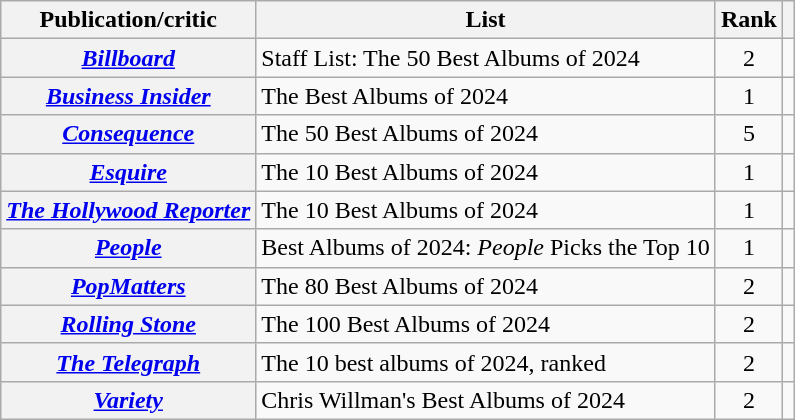<table class="wikitable sortable plainrowheaders">
<tr>
<th scope="col">Publication/critic</th>
<th scope="col">List</th>
<th scope="col">Rank</th>
<th scope="col" class="unsortable"></th>
</tr>
<tr>
<th scope="row"><em><a href='#'>Billboard</a></em></th>
<td>Staff List: The 50 Best Albums of 2024</td>
<td style="text-align: center;">2</td>
<td style="text-align: center;"></td>
</tr>
<tr>
<th scope="row"><em><a href='#'>Business Insider</a></em></th>
<td>The Best Albums of 2024</td>
<td style="text-align: center;">1</td>
<td style="text-align: center;"></td>
</tr>
<tr>
<th scope="row"><em><a href='#'>Consequence</a></em></th>
<td>The 50 Best Albums of 2024</td>
<td style="text-align: center;">5</td>
<td style="text-align: center;"></td>
</tr>
<tr>
<th scope="row"><em><a href='#'>Esquire</a></em></th>
<td>The 10 Best Albums of 2024</td>
<td style="text-align: center;">1</td>
<td style="text-align: center;"></td>
</tr>
<tr>
<th scope="row"><em><a href='#'>The Hollywood Reporter</a></em></th>
<td>The 10 Best Albums of 2024</td>
<td style="text-align: center;">1</td>
<td style="text-align: center;"></td>
</tr>
<tr>
<th scope="row"><em><a href='#'>People</a></em></th>
<td>Best Albums of 2024: <em>People</em> Picks the Top 10</td>
<td style="text-align: center;">1</td>
<td style="text-align: center;"></td>
</tr>
<tr>
<th scope="row"><em><a href='#'>PopMatters</a></em></th>
<td>The 80 Best Albums of 2024</td>
<td style="text-align: center;">2</td>
<td style="text-align: center;"></td>
</tr>
<tr>
<th scope="row"><em><a href='#'>Rolling Stone</a></em></th>
<td>The 100 Best Albums of 2024</td>
<td style="text-align: center;">2</td>
<td style="text-align: center;"></td>
</tr>
<tr>
<th scope="row"><em><a href='#'>The Telegraph</a></em></th>
<td>The 10 best albums of 2024, ranked</td>
<td style="text-align: center;">2</td>
<td style="text-align: center;"></td>
</tr>
<tr>
<th scope="row"><em><a href='#'>Variety</a></em></th>
<td>Chris Willman's Best Albums of 2024</td>
<td style="text-align: center;">2</td>
<td style="text-align: center;"></td>
</tr>
</table>
